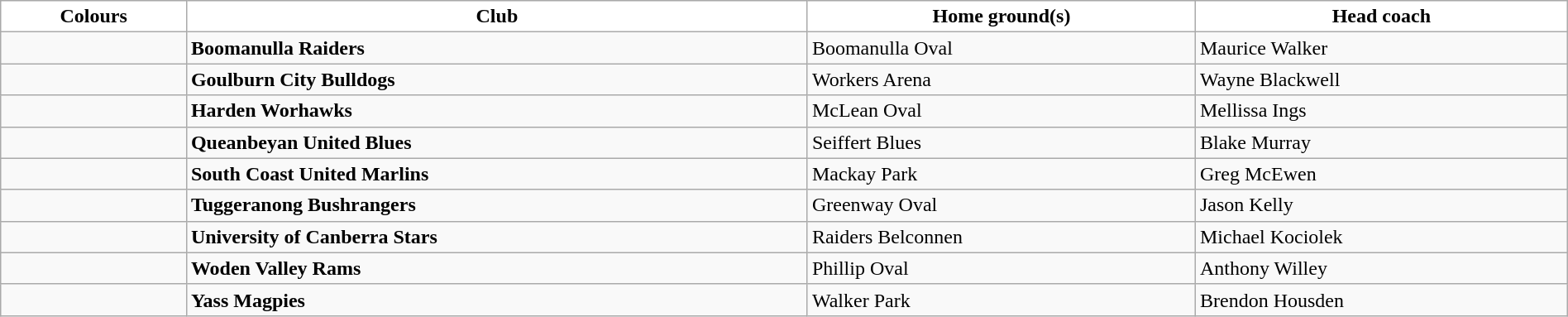<table class="wikitable" style="width:100%; text-align:left">
<tr>
<th style="background:white">Colours</th>
<th style="background:white">Club</th>
<th style="background:white">Home ground(s)</th>
<th style="background:white">Head coach</th>
</tr>
<tr>
<td></td>
<td><strong>Boomanulla Raiders</strong></td>
<td>Boomanulla Oval</td>
<td>Maurice Walker</td>
</tr>
<tr>
<td></td>
<td><strong>Goulburn City Bulldogs</strong></td>
<td>Workers Arena</td>
<td>Wayne Blackwell</td>
</tr>
<tr>
<td></td>
<td><strong>Harden Worhawks</strong></td>
<td>McLean Oval</td>
<td>Mellissa Ings</td>
</tr>
<tr>
<td></td>
<td><strong>Queanbeyan United Blues</strong></td>
<td>Seiffert Blues</td>
<td>Blake Murray</td>
</tr>
<tr>
<td></td>
<td><strong>South Coast United Marlins</strong></td>
<td>Mackay Park</td>
<td>Greg McEwen</td>
</tr>
<tr>
<td></td>
<td><strong>Tuggeranong Bushrangers</strong></td>
<td>Greenway Oval</td>
<td>Jason Kelly</td>
</tr>
<tr>
<td></td>
<td><strong>University of Canberra Stars</strong></td>
<td>Raiders Belconnen</td>
<td>Michael Kociolek</td>
</tr>
<tr>
<td></td>
<td><strong>Woden Valley Rams</strong></td>
<td>Phillip Oval</td>
<td>Anthony Willey</td>
</tr>
<tr>
<td></td>
<td><strong>Yass Magpies</strong></td>
<td>Walker Park</td>
<td>Brendon Housden</td>
</tr>
</table>
